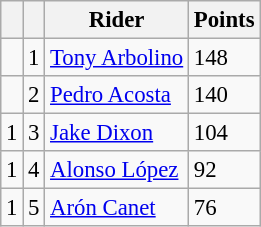<table class="wikitable" style="font-size: 95%;">
<tr>
<th></th>
<th></th>
<th>Rider</th>
<th>Points</th>
</tr>
<tr>
<td></td>
<td align=center>1</td>
<td> <a href='#'>Tony Arbolino</a></td>
<td align=left>148</td>
</tr>
<tr>
<td></td>
<td align=center>2</td>
<td> <a href='#'>Pedro Acosta</a></td>
<td align=left>140</td>
</tr>
<tr>
<td> 1</td>
<td align=center>3</td>
<td> <a href='#'>Jake Dixon</a></td>
<td align=left>104</td>
</tr>
<tr>
<td> 1</td>
<td align=center>4</td>
<td> <a href='#'>Alonso López</a></td>
<td align=left>92</td>
</tr>
<tr>
<td> 1</td>
<td align=center>5</td>
<td> <a href='#'>Arón Canet</a></td>
<td align=left>76</td>
</tr>
</table>
